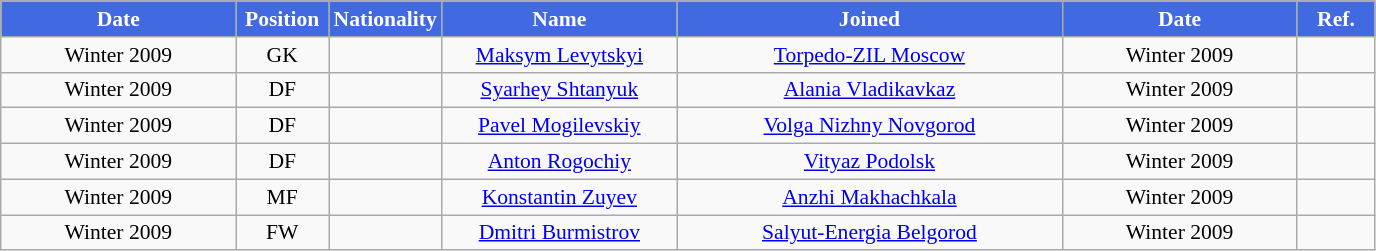<table class="wikitable"  style="text-align:center; font-size:90%; ">
<tr>
<th style="background:#4169E1; color:white; width:150px;">Date</th>
<th style="background:#4169E1; color:white; width:55px;">Position</th>
<th style="background:#4169E1; color:white; width:55px;">Nationality</th>
<th style="background:#4169E1; color:white; width:150px;">Name</th>
<th style="background:#4169E1; color:white; width:250px;">Joined</th>
<th style="background:#4169E1; color:white; width:150px;">Date</th>
<th style="background:#4169E1; color:white; width:45px;">Ref.</th>
</tr>
<tr>
<td>Winter 2009</td>
<td>GK</td>
<td></td>
<td><a href='#'>Maksym Levytskyi</a></td>
<td><a href='#'>Torpedo-ZIL Moscow</a></td>
<td>Winter 2009</td>
<td></td>
</tr>
<tr>
<td>Winter 2009</td>
<td>DF</td>
<td></td>
<td><a href='#'>Syarhey Shtanyuk</a></td>
<td><a href='#'>Alania Vladikavkaz</a></td>
<td>Winter 2009</td>
<td></td>
</tr>
<tr>
<td>Winter 2009</td>
<td>DF</td>
<td></td>
<td><a href='#'>Pavel Mogilevskiy</a></td>
<td><a href='#'>Volga Nizhny Novgorod</a></td>
<td>Winter 2009</td>
<td></td>
</tr>
<tr>
<td>Winter 2009</td>
<td>DF</td>
<td></td>
<td><a href='#'>Anton Rogochiy</a></td>
<td><a href='#'>Vityaz Podolsk</a></td>
<td>Winter 2009</td>
<td></td>
</tr>
<tr>
<td>Winter 2009</td>
<td>MF</td>
<td></td>
<td><a href='#'>Konstantin Zuyev</a></td>
<td><a href='#'>Anzhi Makhachkala</a></td>
<td>Winter 2009</td>
<td></td>
</tr>
<tr>
<td>Winter 2009</td>
<td>FW</td>
<td></td>
<td><a href='#'>Dmitri Burmistrov</a></td>
<td><a href='#'>Salyut-Energia Belgorod</a></td>
<td>Winter 2009</td>
<td></td>
</tr>
</table>
